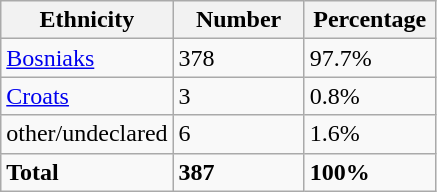<table class="wikitable">
<tr>
<th width="100px">Ethnicity</th>
<th width="80px">Number</th>
<th width="80px">Percentage</th>
</tr>
<tr>
<td><a href='#'>Bosniaks</a></td>
<td>378</td>
<td>97.7%</td>
</tr>
<tr>
<td><a href='#'>Croats</a></td>
<td>3</td>
<td>0.8%</td>
</tr>
<tr>
<td>other/undeclared</td>
<td>6</td>
<td>1.6%</td>
</tr>
<tr>
<td><strong>Total</strong></td>
<td><strong>387</strong></td>
<td><strong>100%</strong></td>
</tr>
</table>
